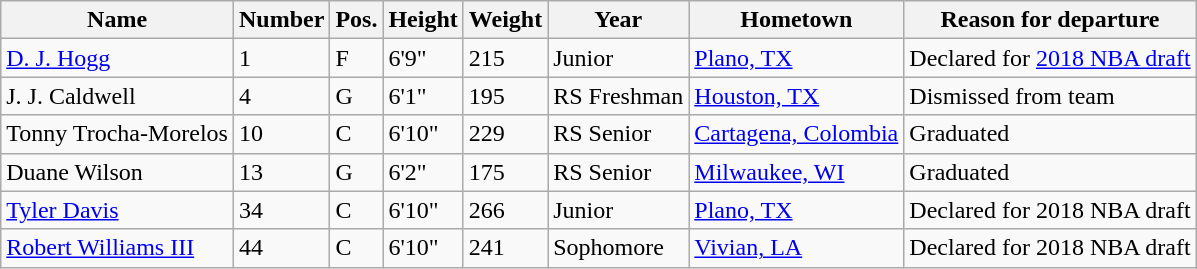<table class="wikitable sortable" border="1">
<tr>
<th>Name</th>
<th>Number</th>
<th>Pos.</th>
<th>Height</th>
<th>Weight</th>
<th>Year</th>
<th>Hometown</th>
<th class="unsortable">Reason for departure</th>
</tr>
<tr>
<td><a href='#'>D. J. Hogg</a></td>
<td>1</td>
<td>F</td>
<td>6'9"</td>
<td>215</td>
<td>Junior</td>
<td><a href='#'>Plano, TX</a></td>
<td>Declared for <a href='#'>2018 NBA draft</a></td>
</tr>
<tr>
<td>J. J. Caldwell</td>
<td>4</td>
<td>G</td>
<td>6'1"</td>
<td>195</td>
<td>RS Freshman</td>
<td><a href='#'>Houston, TX</a></td>
<td>Dismissed from team</td>
</tr>
<tr>
<td>Tonny Trocha-Morelos</td>
<td>10</td>
<td>C</td>
<td>6'10"</td>
<td>229</td>
<td>RS Senior</td>
<td><a href='#'>Cartagena, Colombia</a></td>
<td>Graduated</td>
</tr>
<tr>
<td>Duane Wilson</td>
<td>13</td>
<td>G</td>
<td>6'2"</td>
<td>175</td>
<td>RS Senior</td>
<td><a href='#'>Milwaukee, WI</a></td>
<td>Graduated</td>
</tr>
<tr>
<td><a href='#'>Tyler Davis</a></td>
<td>34</td>
<td>C</td>
<td>6'10"</td>
<td>266</td>
<td>Junior</td>
<td><a href='#'>Plano, TX</a></td>
<td>Declared for 2018 NBA draft</td>
</tr>
<tr>
<td><a href='#'>Robert Williams III</a></td>
<td>44</td>
<td>C</td>
<td>6'10"</td>
<td>241</td>
<td>Sophomore</td>
<td><a href='#'>Vivian, LA</a></td>
<td>Declared for 2018 NBA draft</td>
</tr>
</table>
